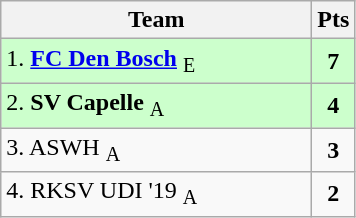<table class="wikitable" style="text-align:center; float:left; margin-right:1em">
<tr>
<th style="width:200px">Team</th>
<th width=20>Pts</th>
</tr>
<tr bgcolor=ccffcc>
<td align=left>1. <strong><a href='#'>FC Den Bosch</a></strong> <sub>E</sub></td>
<td><strong>7</strong></td>
</tr>
<tr bgcolor=ccffcc>
<td align=left>2. <strong>SV Capelle</strong> <sub>A</sub></td>
<td><strong>4</strong></td>
</tr>
<tr>
<td align=left>3. ASWH <sub>A</sub></td>
<td><strong>3</strong></td>
</tr>
<tr>
<td align=left>4. RKSV UDI '19 <sub>A</sub></td>
<td><strong>2</strong></td>
</tr>
</table>
